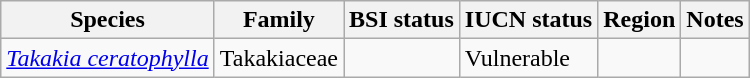<table class="wikitable sortable">
<tr>
<th>Species</th>
<th>Family</th>
<th>BSI status</th>
<th>IUCN status</th>
<th>Region</th>
<th>Notes</th>
</tr>
<tr>
<td><em><a href='#'>Takakia ceratophylla</a></em></td>
<td>Takakiaceae</td>
<td></td>
<td>Vulnerable</td>
<td></td>
<td></td>
</tr>
</table>
